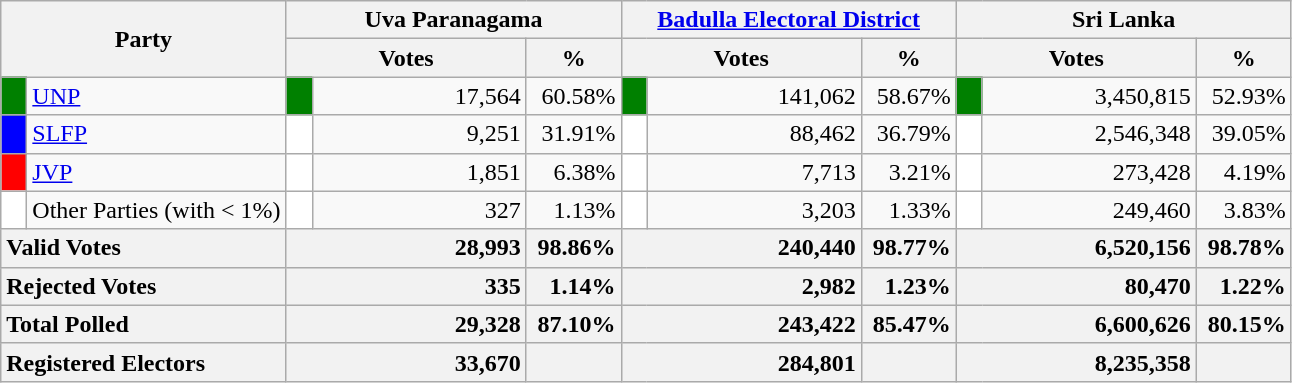<table class="wikitable">
<tr>
<th colspan="2" width="144px"rowspan="2">Party</th>
<th colspan="3" width="216px">Uva Paranagama</th>
<th colspan="3" width="216px"><a href='#'>Badulla Electoral District</a></th>
<th colspan="3" width="216px">Sri Lanka</th>
</tr>
<tr>
<th colspan="2" width="144px">Votes</th>
<th>%</th>
<th colspan="2" width="144px">Votes</th>
<th>%</th>
<th colspan="2" width="144px">Votes</th>
<th>%</th>
</tr>
<tr>
<td style="background-color:green;" width="10px"></td>
<td style="text-align:left;"><a href='#'>UNP</a></td>
<td style="background-color:green;" width="10px"></td>
<td style="text-align:right;">17,564</td>
<td style="text-align:right;">60.58%</td>
<td style="background-color:green;" width="10px"></td>
<td style="text-align:right;">141,062</td>
<td style="text-align:right;">58.67%</td>
<td style="background-color:green;" width="10px"></td>
<td style="text-align:right;">3,450,815</td>
<td style="text-align:right;">52.93%</td>
</tr>
<tr>
<td style="background-color:blue;" width="10px"></td>
<td style="text-align:left;"><a href='#'>SLFP</a></td>
<td style="background-color:white;" width="10px"></td>
<td style="text-align:right;">9,251</td>
<td style="text-align:right;">31.91%</td>
<td style="background-color:white;" width="10px"></td>
<td style="text-align:right;">88,462</td>
<td style="text-align:right;">36.79%</td>
<td style="background-color:white;" width="10px"></td>
<td style="text-align:right;">2,546,348</td>
<td style="text-align:right;">39.05%</td>
</tr>
<tr>
<td style="background-color:red;" width="10px"></td>
<td style="text-align:left;"><a href='#'>JVP</a></td>
<td style="background-color:white;" width="10px"></td>
<td style="text-align:right;">1,851</td>
<td style="text-align:right;">6.38%</td>
<td style="background-color:white;" width="10px"></td>
<td style="text-align:right;">7,713</td>
<td style="text-align:right;">3.21%</td>
<td style="background-color:white;" width="10px"></td>
<td style="text-align:right;">273,428</td>
<td style="text-align:right;">4.19%</td>
</tr>
<tr>
<td style="background-color:white;" width="10px"></td>
<td style="text-align:left;">Other Parties (with < 1%)</td>
<td style="background-color:white;" width="10px"></td>
<td style="text-align:right;">327</td>
<td style="text-align:right;">1.13%</td>
<td style="background-color:white;" width="10px"></td>
<td style="text-align:right;">3,203</td>
<td style="text-align:right;">1.33%</td>
<td style="background-color:white;" width="10px"></td>
<td style="text-align:right;">249,460</td>
<td style="text-align:right;">3.83%</td>
</tr>
<tr>
<th colspan="2" width="144px"style="text-align:left;">Valid Votes</th>
<th style="text-align:right;"colspan="2" width="144px">28,993</th>
<th style="text-align:right;">98.86%</th>
<th style="text-align:right;"colspan="2" width="144px">240,440</th>
<th style="text-align:right;">98.77%</th>
<th style="text-align:right;"colspan="2" width="144px">6,520,156</th>
<th style="text-align:right;">98.78%</th>
</tr>
<tr>
<th colspan="2" width="144px"style="text-align:left;">Rejected Votes</th>
<th style="text-align:right;"colspan="2" width="144px">335</th>
<th style="text-align:right;">1.14%</th>
<th style="text-align:right;"colspan="2" width="144px">2,982</th>
<th style="text-align:right;">1.23%</th>
<th style="text-align:right;"colspan="2" width="144px">80,470</th>
<th style="text-align:right;">1.22%</th>
</tr>
<tr>
<th colspan="2" width="144px"style="text-align:left;">Total Polled</th>
<th style="text-align:right;"colspan="2" width="144px">29,328</th>
<th style="text-align:right;">87.10%</th>
<th style="text-align:right;"colspan="2" width="144px">243,422</th>
<th style="text-align:right;">85.47%</th>
<th style="text-align:right;"colspan="2" width="144px">6,600,626</th>
<th style="text-align:right;">80.15%</th>
</tr>
<tr>
<th colspan="2" width="144px"style="text-align:left;">Registered Electors</th>
<th style="text-align:right;"colspan="2" width="144px">33,670</th>
<th></th>
<th style="text-align:right;"colspan="2" width="144px">284,801</th>
<th></th>
<th style="text-align:right;"colspan="2" width="144px">8,235,358</th>
<th></th>
</tr>
</table>
